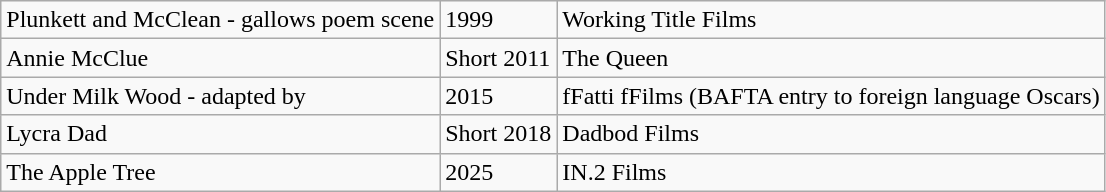<table class="wikitable">
<tr>
<td>Plunkett and McClean - gallows poem scene</td>
<td>1999</td>
<td>Working Title Films</td>
</tr>
<tr>
<td>Annie McClue</td>
<td>Short 2011</td>
<td>The Queen</td>
</tr>
<tr>
<td>Under Milk Wood - adapted by</td>
<td>2015</td>
<td>fFatti fFilms (BAFTA entry to foreign language Oscars)</td>
</tr>
<tr>
<td>Lycra Dad</td>
<td>Short 2018</td>
<td>Dadbod Films</td>
</tr>
<tr>
<td>The Apple Tree</td>
<td>2025</td>
<td>IN.2 Films</td>
</tr>
</table>
